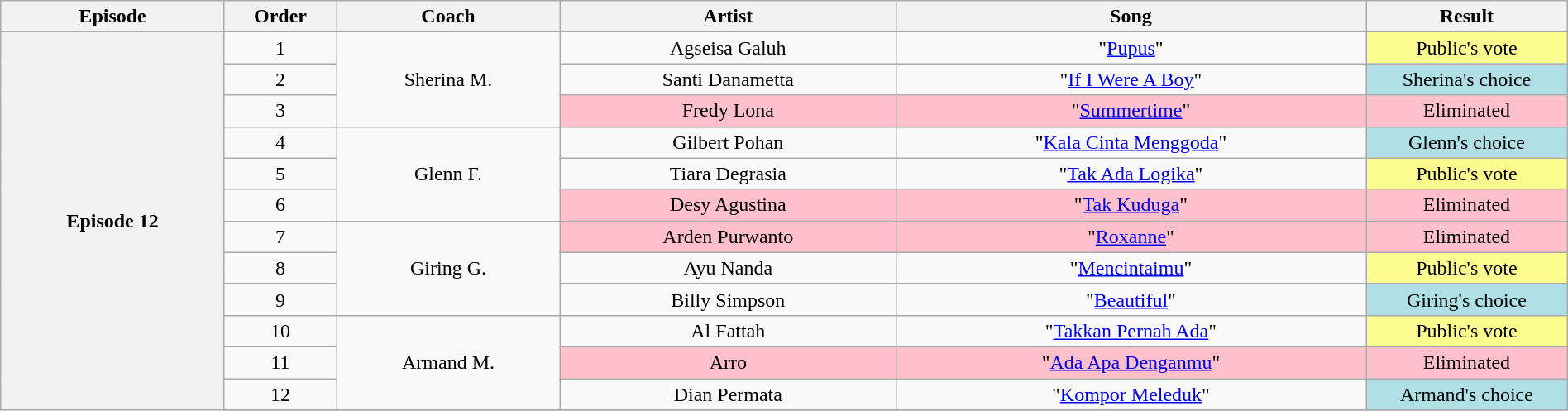<table class="wikitable" style="text-align:center; width:100%;">
<tr>
<th style="width:10%;">Episode</th>
<th style="width:5%;">Order</th>
<th style="width:10%;">Coach</th>
<th style="width:15%;">Artist</th>
<th style="width:21%;">Song</th>
<th style="width:09%;">Result</th>
</tr>
<tr>
<th rowspan="15" scope="row">Episode 12<br><small></small></th>
</tr>
<tr>
<td>1</td>
<td rowspan="3">Sherina M.</td>
<td>Agseisa Galuh</td>
<td>"<a href='#'>Pupus</a>"</td>
<td style="background:#fdfc8f;">Public's vote</td>
</tr>
<tr>
<td>2</td>
<td>Santi Danametta</td>
<td>"<a href='#'>If I Were A Boy</a>"</td>
<td style="background:#B0E0E6;">Sherina's choice</td>
</tr>
<tr>
<td>3</td>
<td style="background:pink;">Fredy Lona</td>
<td style="background:pink;">"<a href='#'>Summertime</a>"</td>
<td style="background:pink;">Eliminated</td>
</tr>
<tr>
<td>4</td>
<td rowspan="3">Glenn F.</td>
<td>Gilbert Pohan</td>
<td>"<a href='#'>Kala Cinta Menggoda</a>"</td>
<td style="background:#B0E0E6;">Glenn's choice</td>
</tr>
<tr>
<td>5</td>
<td>Tiara Degrasia</td>
<td>"<a href='#'>Tak Ada Logika</a>"</td>
<td style="background:#fdfc8f;">Public's vote</td>
</tr>
<tr>
<td>6</td>
<td style="background:pink;">Desy Agustina</td>
<td style="background:pink;">"<a href='#'>Tak Kuduga</a>"</td>
<td style="background:pink;">Eliminated</td>
</tr>
<tr>
<td>7</td>
<td rowspan="3">Giring G.</td>
<td style="background:pink;">Arden Purwanto</td>
<td style="background:pink;">"<a href='#'>Roxanne</a>"</td>
<td style="background:pink;">Eliminated</td>
</tr>
<tr>
<td>8</td>
<td>Ayu Nanda</td>
<td>"<a href='#'>Mencintaimu</a>"</td>
<td style="background:#fdfc8f;">Public's vote</td>
</tr>
<tr>
<td>9</td>
<td>Billy Simpson</td>
<td>"<a href='#'>Beautiful</a>"</td>
<td style="background:#B0E0E6;">Giring's choice</td>
</tr>
<tr>
<td>10</td>
<td rowspan="3">Armand M.</td>
<td>Al Fattah</td>
<td>"<a href='#'>Takkan Pernah Ada</a>"</td>
<td style="background:#fdfc8f;">Public's vote</td>
</tr>
<tr>
<td>11</td>
<td style="background:pink;">Arro</td>
<td style="background:pink;">"<a href='#'>Ada Apa Denganmu</a>"</td>
<td style="background:pink;">Eliminated</td>
</tr>
<tr>
<td>12</td>
<td>Dian Permata</td>
<td>"<a href='#'>Kompor Meleduk</a>"</td>
<td style="background:#B0E0E6;">Armand's choice</td>
</tr>
<tr>
</tr>
</table>
